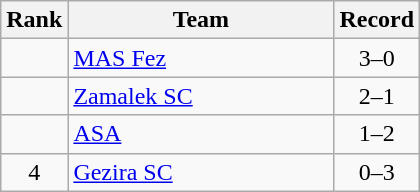<table class=wikitable style="text-align:center;">
<tr>
<th>Rank</th>
<th width=170>Team</th>
<th>Record</th>
</tr>
<tr>
<td></td>
<td align=left> <a href='#'>MAS Fez</a></td>
<td>3–0</td>
</tr>
<tr>
<td></td>
<td align=left> <a href='#'>Zamalek SC</a></td>
<td>2–1</td>
</tr>
<tr>
<td></td>
<td align=left> <a href='#'>ASA</a></td>
<td>1–2</td>
</tr>
<tr>
<td>4</td>
<td align=left> <a href='#'>Gezira SC</a></td>
<td>0–3</td>
</tr>
</table>
